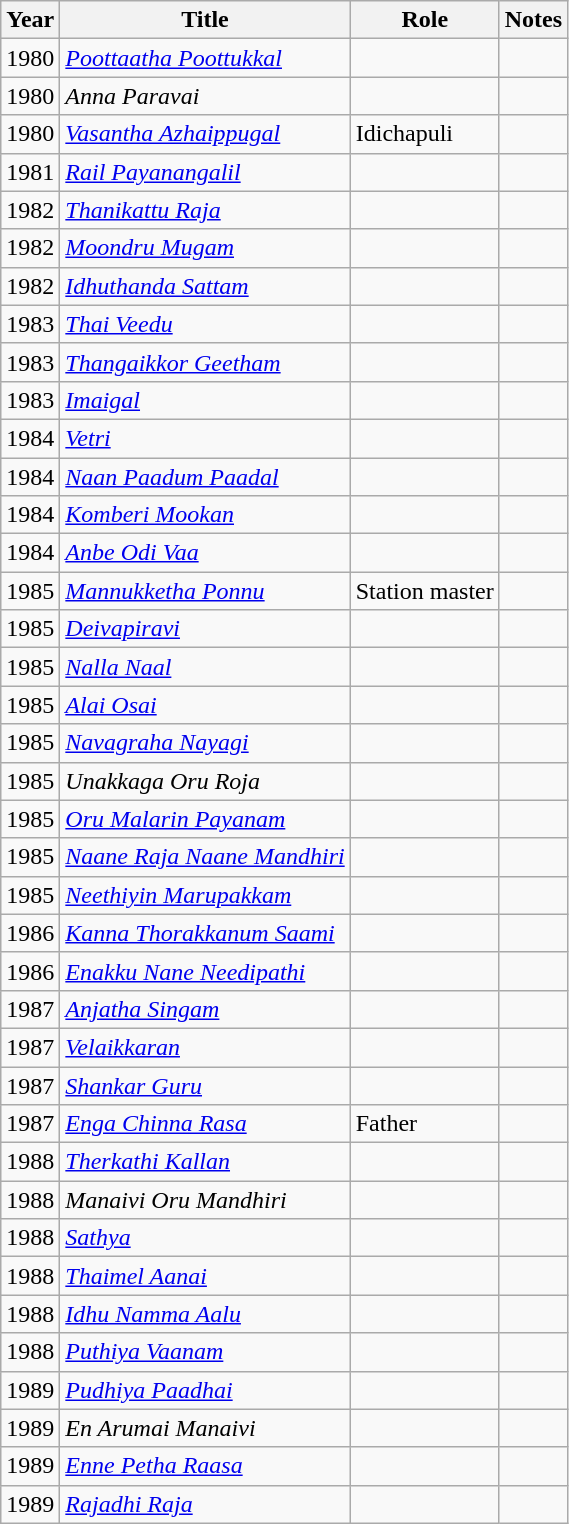<table class="wikitable sortable">
<tr>
<th scope="col">Year</th>
<th scope="col">Title</th>
<th scope="col">Role</th>
<th scope="col" class="unsortable">Notes</th>
</tr>
<tr>
<td>1980</td>
<td><em><a href='#'>Poottaatha Poottukkal</a></em></td>
<td></td>
<td></td>
</tr>
<tr>
<td>1980</td>
<td><em>Anna Paravai</em></td>
<td></td>
<td></td>
</tr>
<tr>
<td>1980</td>
<td><em><a href='#'>Vasantha Azhaippugal</a></em></td>
<td>Idichapuli</td>
<td></td>
</tr>
<tr>
<td>1981</td>
<td><em><a href='#'>Rail Payanangalil</a></em></td>
<td></td>
<td></td>
</tr>
<tr>
<td>1982</td>
<td><em><a href='#'>Thanikattu Raja</a></em></td>
<td></td>
<td></td>
</tr>
<tr>
<td>1982</td>
<td><em><a href='#'>Moondru Mugam</a></em></td>
<td></td>
<td></td>
</tr>
<tr>
<td>1982</td>
<td><em><a href='#'>Idhuthanda Sattam</a></em></td>
<td></td>
<td></td>
</tr>
<tr>
<td>1983</td>
<td><em><a href='#'>Thai Veedu</a></em></td>
<td></td>
<td></td>
</tr>
<tr>
<td>1983</td>
<td><em><a href='#'>Thangaikkor Geetham</a></em></td>
<td></td>
<td></td>
</tr>
<tr>
<td>1983</td>
<td><em><a href='#'>Imaigal</a></em></td>
<td></td>
<td></td>
</tr>
<tr>
<td>1984</td>
<td><em><a href='#'>Vetri</a></em></td>
<td></td>
<td></td>
</tr>
<tr>
<td>1984</td>
<td><em><a href='#'>Naan Paadum Paadal</a></em></td>
<td></td>
<td></td>
</tr>
<tr>
<td>1984</td>
<td><em><a href='#'>Komberi Mookan</a></em></td>
<td></td>
<td></td>
</tr>
<tr>
<td>1984</td>
<td><em><a href='#'>Anbe Odi Vaa</a></em></td>
<td></td>
<td></td>
</tr>
<tr>
<td>1985</td>
<td><em><a href='#'>Mannukketha Ponnu</a></em></td>
<td>Station master</td>
<td></td>
</tr>
<tr>
<td>1985</td>
<td><em><a href='#'>Deivapiravi</a></em></td>
<td></td>
<td></td>
</tr>
<tr>
<td>1985</td>
<td><em><a href='#'>Nalla Naal</a></em></td>
<td></td>
<td></td>
</tr>
<tr>
<td>1985</td>
<td><em><a href='#'>Alai Osai</a></em></td>
<td></td>
<td></td>
</tr>
<tr>
<td>1985</td>
<td><em><a href='#'>Navagraha Nayagi</a></em></td>
<td></td>
<td></td>
</tr>
<tr>
<td>1985</td>
<td><em>Unakkaga Oru Roja</em></td>
<td></td>
<td></td>
</tr>
<tr>
<td>1985</td>
<td><em><a href='#'>Oru Malarin Payanam</a></em></td>
<td></td>
<td></td>
</tr>
<tr>
<td>1985</td>
<td><em><a href='#'>Naane Raja Naane Mandhiri</a></em></td>
<td></td>
<td></td>
</tr>
<tr>
<td>1985</td>
<td><em><a href='#'>Neethiyin Marupakkam</a></em></td>
<td></td>
<td></td>
</tr>
<tr>
<td>1986</td>
<td><em><a href='#'>Kanna Thorakkanum Saami</a></em></td>
<td></td>
<td></td>
</tr>
<tr>
<td>1986</td>
<td><em><a href='#'>Enakku Nane Needipathi</a></em></td>
<td></td>
<td></td>
</tr>
<tr>
<td>1987</td>
<td><em><a href='#'>Anjatha Singam</a></em></td>
<td></td>
<td></td>
</tr>
<tr>
<td>1987</td>
<td><em><a href='#'>Velaikkaran</a></em></td>
<td></td>
<td></td>
</tr>
<tr>
<td>1987</td>
<td><em><a href='#'>Shankar Guru</a></em></td>
<td></td>
<td></td>
</tr>
<tr>
<td>1987</td>
<td><em><a href='#'>Enga Chinna Rasa</a></em></td>
<td>Father</td>
<td></td>
</tr>
<tr>
<td>1988</td>
<td><em><a href='#'>Therkathi Kallan</a></em></td>
<td></td>
<td></td>
</tr>
<tr>
<td>1988</td>
<td><em>Manaivi Oru Mandhiri</em></td>
<td></td>
<td></td>
</tr>
<tr>
<td>1988</td>
<td><em><a href='#'>Sathya</a></em></td>
<td></td>
<td></td>
</tr>
<tr>
<td>1988</td>
<td><em><a href='#'>Thaimel Aanai</a></em></td>
<td></td>
<td></td>
</tr>
<tr>
<td>1988</td>
<td><em><a href='#'>Idhu Namma Aalu</a></em></td>
<td></td>
<td></td>
</tr>
<tr>
<td>1988</td>
<td><em><a href='#'>Puthiya Vaanam</a></em></td>
<td></td>
<td></td>
</tr>
<tr>
<td>1989</td>
<td><em><a href='#'>Pudhiya Paadhai</a></em></td>
<td></td>
<td></td>
</tr>
<tr>
<td>1989</td>
<td><em>En Arumai Manaivi</em></td>
<td></td>
<td></td>
</tr>
<tr>
<td>1989</td>
<td><em><a href='#'>Enne Petha Raasa</a></em></td>
<td></td>
<td></td>
</tr>
<tr>
<td>1989</td>
<td><em><a href='#'>Rajadhi Raja</a></em></td>
<td></td>
<td></td>
</tr>
</table>
